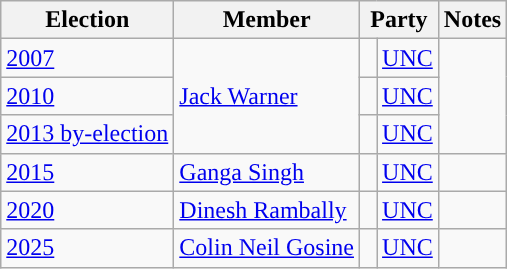<table class="wikitable sortable">
<tr>
<th>Election</th>
<th>Member</th>
<th colspan="2">Party</th>
<th>Notes</th>
</tr>
<tr>
<td><a href='#'>2007</a></td>
<td rowspan="3"><a href='#'>Jack Warner</a></td>
<td style="background:"> </td>
<td><a href='#'>UNC</a></td>
<td rowspan="3"></td>
</tr>
<tr>
<td><a href='#'>2010</a></td>
<td style="background:"> </td>
<td><a href='#'>UNC</a></td>
</tr>
<tr>
<td><a href='#'>2013 by-election</a></td>
<td style="background:"> </td>
<td><a href='#'>UNC</a></td>
</tr>
<tr>
<td><a href='#'>2015</a></td>
<td><a href='#'>Ganga Singh</a></td>
<td style="background:"> </td>
<td><a href='#'>UNC</a></td>
<td></td>
</tr>
<tr>
<td><a href='#'>2020</a></td>
<td><a href='#'>Dinesh Rambally</a></td>
<td style="background:"> </td>
<td><a href='#'>UNC</a></td>
<td></td>
</tr>
<tr>
<td><a href='#'>2025</a></td>
<td><a href='#'>Colin Neil Gosine</a></td>
<td style="background:"> </td>
<td><a href='#'>UNC</a></td>
<td></td>
</tr>
</table>
